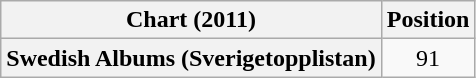<table class="wikitable plainrowheaders" style="text-align:center">
<tr>
<th scope="col">Chart (2011)</th>
<th scope="col">Position</th>
</tr>
<tr>
<th scope="row">Swedish Albums (Sverigetopplistan)</th>
<td>91</td>
</tr>
</table>
